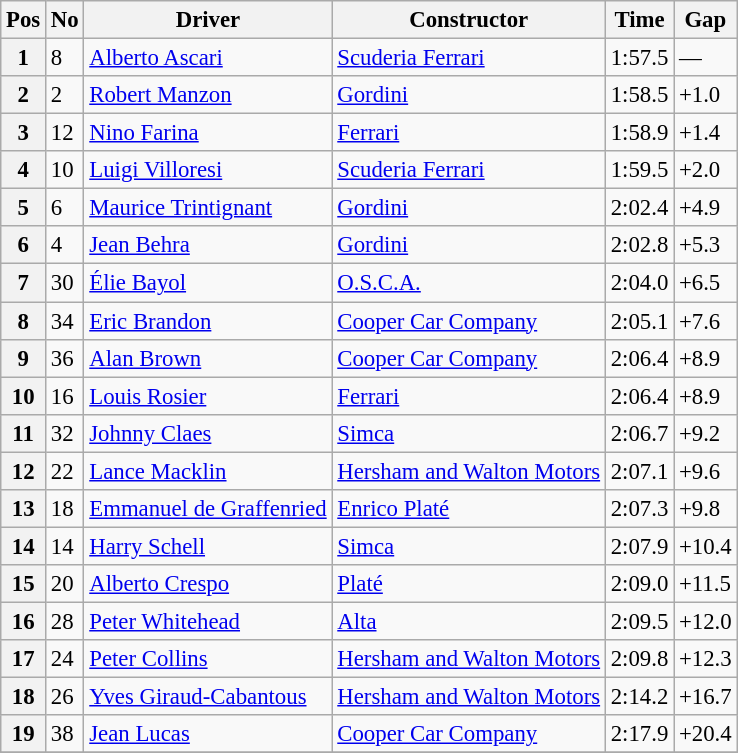<table class="wikitable" style="font-size: 95%;">
<tr>
<th>Pos</th>
<th>No</th>
<th>Driver</th>
<th>Constructor</th>
<th>Time</th>
<th>Gap</th>
</tr>
<tr>
<th>1</th>
<td>8</td>
<td> <a href='#'>Alberto Ascari</a></td>
<td><a href='#'>Scuderia Ferrari</a></td>
<td>1:57.5</td>
<td>—</td>
</tr>
<tr>
<th>2</th>
<td>2</td>
<td> <a href='#'>Robert Manzon</a></td>
<td><a href='#'>Gordini</a></td>
<td>1:58.5</td>
<td>+1.0</td>
</tr>
<tr>
<th>3</th>
<td>12</td>
<td> <a href='#'>Nino Farina</a></td>
<td><a href='#'>Ferrari</a></td>
<td>1:58.9</td>
<td>+1.4</td>
</tr>
<tr>
<th>4</th>
<td>10</td>
<td> <a href='#'>Luigi Villoresi</a></td>
<td><a href='#'>Scuderia Ferrari</a></td>
<td>1:59.5</td>
<td>+2.0</td>
</tr>
<tr>
<th>5</th>
<td>6</td>
<td> <a href='#'>Maurice Trintignant</a></td>
<td><a href='#'>Gordini</a></td>
<td>2:02.4</td>
<td>+4.9</td>
</tr>
<tr>
<th>6</th>
<td>4</td>
<td> <a href='#'>Jean Behra</a></td>
<td><a href='#'>Gordini</a></td>
<td>2:02.8</td>
<td>+5.3</td>
</tr>
<tr>
<th>7</th>
<td>30</td>
<td> <a href='#'>Élie Bayol</a></td>
<td><a href='#'>O.S.C.A.</a></td>
<td>2:04.0</td>
<td>+6.5</td>
</tr>
<tr>
<th>8</th>
<td>34</td>
<td> <a href='#'>Eric Brandon</a></td>
<td><a href='#'>Cooper Car Company</a></td>
<td>2:05.1</td>
<td>+7.6</td>
</tr>
<tr>
<th>9</th>
<td>36</td>
<td> <a href='#'>Alan Brown</a></td>
<td><a href='#'>Cooper Car Company</a></td>
<td>2:06.4</td>
<td>+8.9</td>
</tr>
<tr>
<th>10</th>
<td>16</td>
<td> <a href='#'>Louis Rosier</a></td>
<td><a href='#'>Ferrari</a></td>
<td>2:06.4</td>
<td>+8.9</td>
</tr>
<tr>
<th>11</th>
<td>32</td>
<td> <a href='#'>Johnny Claes</a></td>
<td><a href='#'>Simca</a></td>
<td>2:06.7</td>
<td>+9.2</td>
</tr>
<tr>
<th>12</th>
<td>22</td>
<td> <a href='#'>Lance Macklin</a></td>
<td><a href='#'>Hersham and Walton Motors</a></td>
<td>2:07.1</td>
<td>+9.6</td>
</tr>
<tr>
<th>13</th>
<td>18</td>
<td> <a href='#'>Emmanuel de Graffenried</a></td>
<td><a href='#'>Enrico Platé</a></td>
<td>2:07.3</td>
<td>+9.8</td>
</tr>
<tr>
<th>14</th>
<td>14</td>
<td> <a href='#'>Harry Schell</a></td>
<td><a href='#'>Simca</a></td>
<td>2:07.9</td>
<td>+10.4</td>
</tr>
<tr>
<th>15</th>
<td>20</td>
<td> <a href='#'>Alberto Crespo</a></td>
<td><a href='#'>Platé</a></td>
<td>2:09.0</td>
<td>+11.5</td>
</tr>
<tr>
<th>16</th>
<td>28</td>
<td> <a href='#'>Peter Whitehead</a></td>
<td><a href='#'>Alta</a></td>
<td>2:09.5</td>
<td>+12.0</td>
</tr>
<tr>
<th>17</th>
<td>24</td>
<td> <a href='#'>Peter Collins</a></td>
<td><a href='#'>Hersham and Walton Motors</a></td>
<td>2:09.8</td>
<td>+12.3</td>
</tr>
<tr>
<th>18</th>
<td>26</td>
<td> <a href='#'>Yves Giraud-Cabantous</a></td>
<td><a href='#'>Hersham and Walton Motors</a></td>
<td>2:14.2</td>
<td>+16.7</td>
</tr>
<tr>
<th>19</th>
<td>38</td>
<td> <a href='#'>Jean Lucas</a></td>
<td><a href='#'>Cooper Car Company</a></td>
<td>2:17.9</td>
<td>+20.4</td>
</tr>
<tr>
</tr>
</table>
